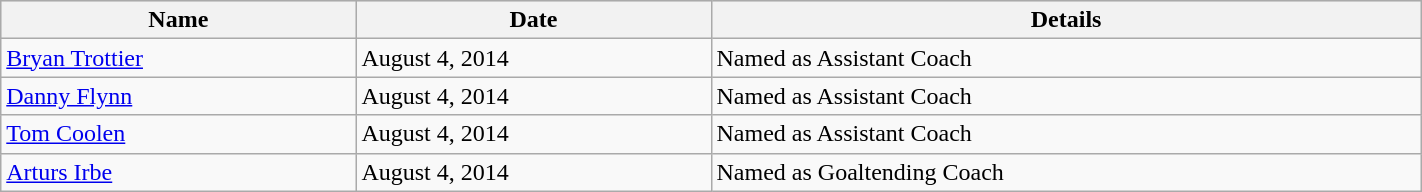<table class="wikitable" style="width:75%;">
<tr style="text-align:center; background:#ddd;">
<th style="width:25%;">Name</th>
<th style="width:25%;">Date</th>
<th style="width:50%;">Details</th>
</tr>
<tr>
<td><a href='#'>Bryan Trottier</a></td>
<td>August 4, 2014</td>
<td>Named as Assistant Coach</td>
</tr>
<tr>
<td><a href='#'>Danny Flynn</a></td>
<td>August 4, 2014</td>
<td>Named as Assistant Coach</td>
</tr>
<tr>
<td><a href='#'>Tom Coolen</a></td>
<td>August 4, 2014</td>
<td>Named as Assistant Coach</td>
</tr>
<tr>
<td><a href='#'>Arturs Irbe</a></td>
<td>August 4, 2014</td>
<td>Named as Goaltending Coach</td>
</tr>
</table>
